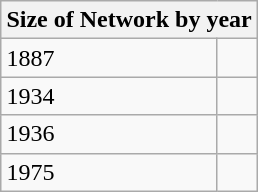<table class="wikitable" style="float:right; clear:both; margin:10px; text-size:60%; text-align:left;">
<tr>
<th style="text-align:center;" colspan="2"><strong>Size of Network by year</strong></th>
</tr>
<tr>
<td>1887</td>
<td></td>
</tr>
<tr>
<td>1934</td>
<td></td>
</tr>
<tr>
<td>1936</td>
<td></td>
</tr>
<tr>
<td>1975</td>
<td></td>
</tr>
</table>
